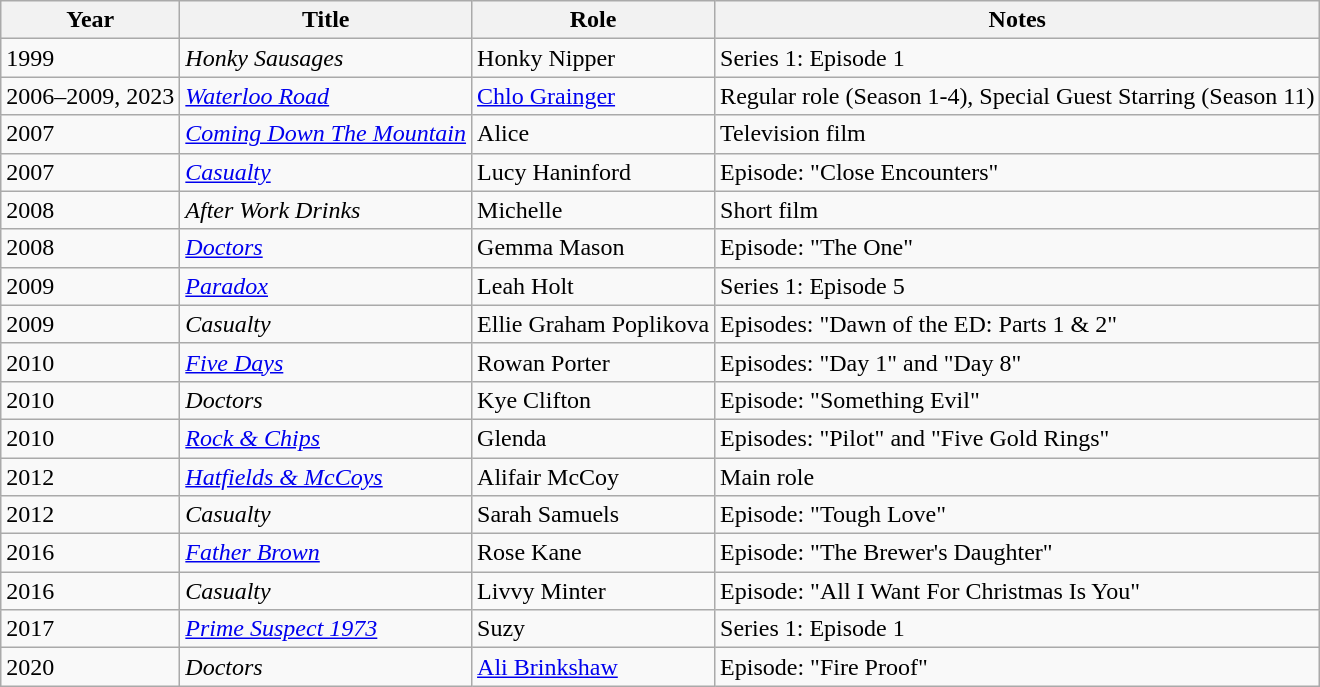<table class="wikitable sortable">
<tr>
<th>Year</th>
<th>Title</th>
<th>Role</th>
<th>Notes</th>
</tr>
<tr>
<td>1999</td>
<td><em>Honky Sausages</em></td>
<td>Honky Nipper</td>
<td>Series 1: Episode 1</td>
</tr>
<tr>
<td>2006–2009, 2023</td>
<td><em><a href='#'>Waterloo Road</a></em></td>
<td><a href='#'>Chlo Grainger</a></td>
<td>Regular role (Season 1-4), Special Guest Starring (Season 11)</td>
</tr>
<tr>
<td>2007</td>
<td><em><a href='#'>Coming Down The Mountain</a></em></td>
<td>Alice</td>
<td>Television film</td>
</tr>
<tr>
<td>2007</td>
<td><em><a href='#'>Casualty</a></em></td>
<td>Lucy Haninford</td>
<td>Episode: "Close Encounters"</td>
</tr>
<tr>
<td>2008</td>
<td><em>After Work Drinks</em></td>
<td>Michelle</td>
<td>Short film</td>
</tr>
<tr>
<td>2008</td>
<td><em><a href='#'>Doctors</a></em></td>
<td>Gemma Mason</td>
<td>Episode: "The One"</td>
</tr>
<tr>
<td>2009</td>
<td><em><a href='#'>Paradox</a></em></td>
<td>Leah Holt</td>
<td>Series 1: Episode 5</td>
</tr>
<tr>
<td>2009</td>
<td><em>Casualty</em></td>
<td>Ellie Graham Poplikova</td>
<td>Episodes: "Dawn of the ED: Parts 1 & 2"</td>
</tr>
<tr>
<td>2010</td>
<td><em><a href='#'>Five Days</a></em></td>
<td>Rowan Porter</td>
<td>Episodes: "Day 1" and "Day 8"</td>
</tr>
<tr>
<td>2010</td>
<td><em>Doctors</em></td>
<td>Kye Clifton</td>
<td>Episode: "Something Evil"</td>
</tr>
<tr>
<td>2010</td>
<td><em><a href='#'>Rock & Chips</a></em></td>
<td>Glenda</td>
<td>Episodes: "Pilot" and "Five Gold Rings"</td>
</tr>
<tr>
<td>2012</td>
<td><em><a href='#'>Hatfields & McCoys</a></em></td>
<td>Alifair McCoy</td>
<td>Main role</td>
</tr>
<tr>
<td>2012</td>
<td><em>Casualty</em></td>
<td>Sarah Samuels</td>
<td>Episode: "Tough Love"</td>
</tr>
<tr>
<td>2016</td>
<td><em><a href='#'>Father Brown</a></em></td>
<td>Rose Kane</td>
<td>Episode: "The Brewer's Daughter"</td>
</tr>
<tr>
<td>2016</td>
<td><em>Casualty</em></td>
<td>Livvy Minter</td>
<td>Episode: "All I Want For Christmas Is You"</td>
</tr>
<tr>
<td>2017</td>
<td><em><a href='#'>Prime Suspect 1973</a></em></td>
<td>Suzy</td>
<td>Series 1: Episode 1</td>
</tr>
<tr>
<td>2020</td>
<td><em>Doctors</em></td>
<td><a href='#'>Ali Brinkshaw</a></td>
<td>Episode: "Fire Proof"</td>
</tr>
</table>
